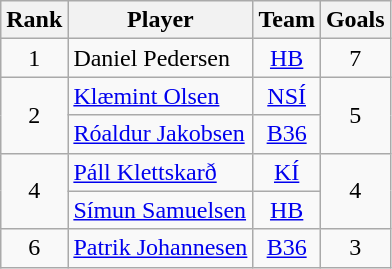<table class="wikitable" style="text-align:center;">
<tr>
<th>Rank</th>
<th>Player</th>
<th>Team</th>
<th>Goals</th>
</tr>
<tr>
<td>1</td>
<td align=left> Daniel Pedersen</td>
<td><a href='#'>HB</a></td>
<td>7</td>
</tr>
<tr>
<td rowspan=2>2</td>
<td align=left> <a href='#'>Klæmint Olsen</a></td>
<td><a href='#'>NSÍ</a></td>
<td rowspan=2>5</td>
</tr>
<tr>
<td align=left> <a href='#'>Róaldur Jakobsen</a></td>
<td><a href='#'>B36</a></td>
</tr>
<tr>
<td rowspan=2>4</td>
<td align=left> <a href='#'>Páll Klettskarð</a></td>
<td><a href='#'>KÍ</a></td>
<td rowspan=2>4</td>
</tr>
<tr>
<td align=left> <a href='#'>Símun Samuelsen</a></td>
<td><a href='#'>HB</a></td>
</tr>
<tr>
<td>6</td>
<td align=left> <a href='#'>Patrik Johannesen</a></td>
<td><a href='#'>B36</a></td>
<td>3</td>
</tr>
</table>
